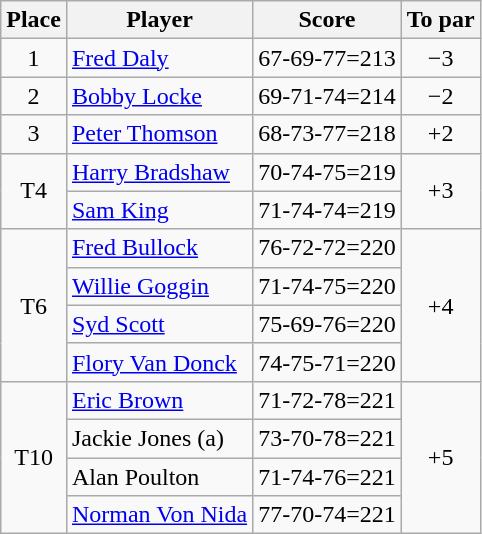<table class="wikitable">
<tr>
<th>Place</th>
<th>Player</th>
<th>Score</th>
<th>To par</th>
</tr>
<tr>
<td align="center">1</td>
<td> <a href='#'>Fred Daly</a></td>
<td>67-69-77=213</td>
<td align="center">−3</td>
</tr>
<tr>
<td align="center">2</td>
<td> <a href='#'>Bobby Locke</a></td>
<td>69-71-74=214</td>
<td align="center">−2</td>
</tr>
<tr>
<td align="center">3</td>
<td> <a href='#'>Peter Thomson</a></td>
<td>68-73-77=218</td>
<td align="center">+2</td>
</tr>
<tr>
<td rowspan=2 align="center">T4</td>
<td> <a href='#'>Harry Bradshaw</a></td>
<td>70-74-75=219</td>
<td rowspan=2 align="center">+3</td>
</tr>
<tr>
<td> <a href='#'>Sam King</a></td>
<td>71-74-74=219</td>
</tr>
<tr>
<td rowspan=4 align="center">T6</td>
<td> <a href='#'>Fred Bullock</a></td>
<td>76-72-72=220</td>
<td rowspan=4 align="center">+4</td>
</tr>
<tr>
<td> <a href='#'>Willie Goggin</a></td>
<td>71-74-75=220</td>
</tr>
<tr>
<td> <a href='#'>Syd Scott</a></td>
<td>75-69-76=220</td>
</tr>
<tr>
<td> <a href='#'>Flory Van Donck</a></td>
<td>74-75-71=220</td>
</tr>
<tr>
<td rowspan=4 align="center">T10</td>
<td> <a href='#'>Eric Brown</a></td>
<td>71-72-78=221</td>
<td rowspan=4 align="center">+5</td>
</tr>
<tr>
<td> Jackie Jones (a)</td>
<td>73-70-78=221</td>
</tr>
<tr>
<td> Alan Poulton</td>
<td>71-74-76=221</td>
</tr>
<tr>
<td> <a href='#'>Norman Von Nida</a></td>
<td>77-70-74=221</td>
</tr>
</table>
